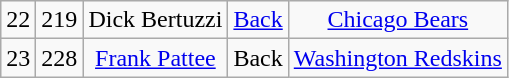<table class="wikitable" style="text-align:center">
<tr>
<td>22</td>
<td>219</td>
<td>Dick Bertuzzi</td>
<td><a href='#'>Back</a></td>
<td><a href='#'>Chicago Bears</a></td>
</tr>
<tr>
<td>23</td>
<td>228</td>
<td><a href='#'>Frank Pattee</a></td>
<td>Back</td>
<td><a href='#'>Washington Redskins</a></td>
</tr>
</table>
